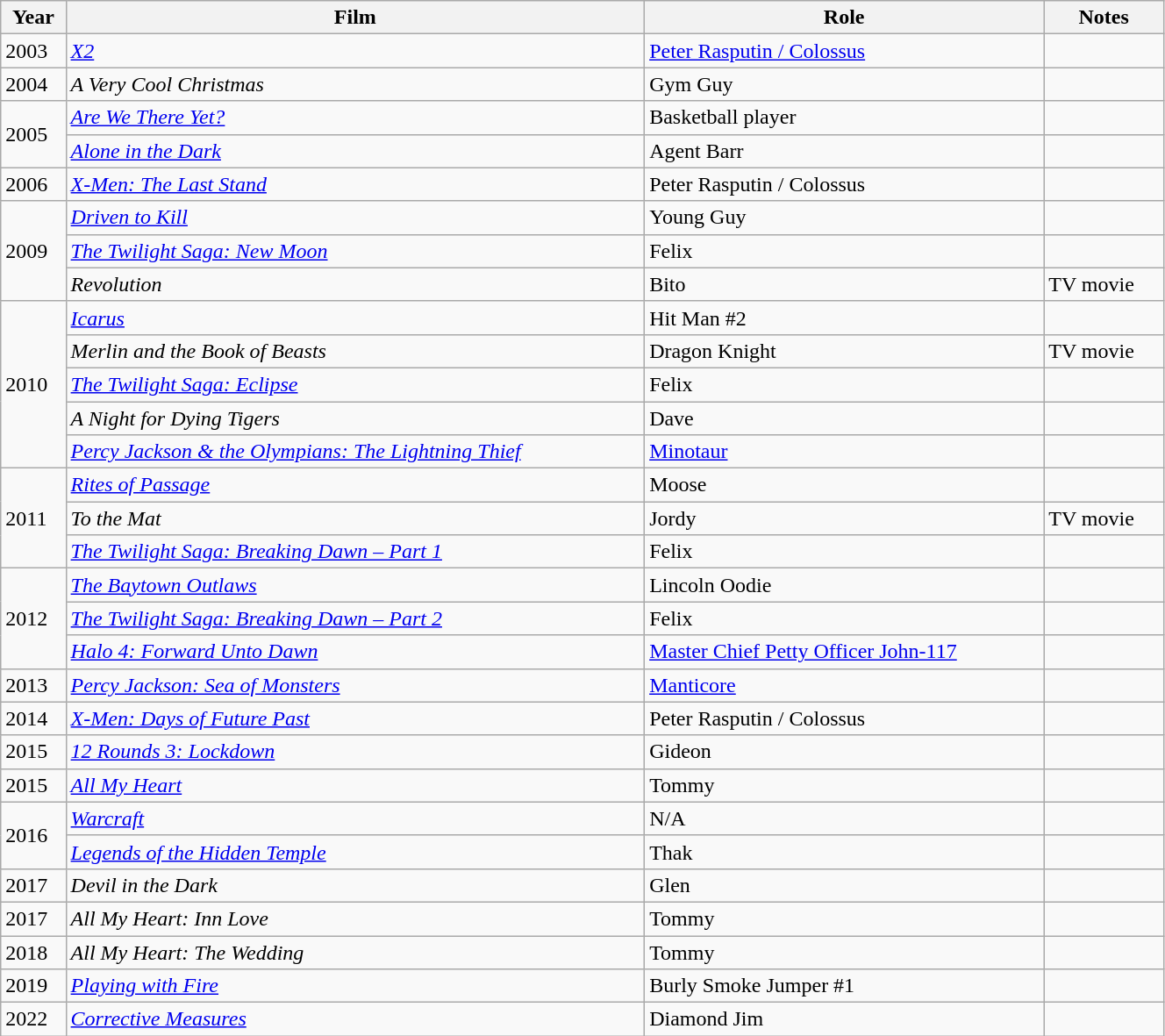<table class="wikitable sortable" width=70%>
<tr>
<th>Year</th>
<th>Film</th>
<th>Role</th>
<th class="unsortable">Notes</th>
</tr>
<tr>
<td>2003</td>
<td><em><a href='#'>X2</a></em></td>
<td><a href='#'>Peter Rasputin / Colossus</a></td>
<td></td>
</tr>
<tr>
<td>2004</td>
<td data-sort-value="Very Cool Christmas, A"><em>A Very Cool Christmas</em></td>
<td>Gym Guy</td>
<td></td>
</tr>
<tr>
<td rowspan="2">2005</td>
<td><em><a href='#'>Are We There Yet?</a></em></td>
<td>Basketball player</td>
<td></td>
</tr>
<tr>
<td><em><a href='#'>Alone in the Dark</a></em></td>
<td>Agent Barr</td>
<td></td>
</tr>
<tr>
<td>2006</td>
<td><em><a href='#'>X-Men: The Last Stand</a></em></td>
<td>Peter Rasputin / Colossus</td>
<td></td>
</tr>
<tr>
<td rowspan="3">2009</td>
<td><em><a href='#'>Driven to Kill</a></em></td>
<td>Young Guy</td>
<td></td>
</tr>
<tr>
<td data-sort-value="Twilight Saga: New Moon, The"><em><a href='#'>The Twilight Saga: New Moon</a></em></td>
<td>Felix</td>
<td></td>
</tr>
<tr>
<td><em>Revolution</em></td>
<td>Bito</td>
<td>TV movie</td>
</tr>
<tr>
<td rowspan="5">2010</td>
<td><em><a href='#'>Icarus</a></em></td>
<td>Hit Man #2</td>
<td></td>
</tr>
<tr>
<td><em>Merlin and the Book of Beasts</em></td>
<td>Dragon Knight</td>
<td>TV movie</td>
</tr>
<tr>
<td data-sort-value="Twilight Saga: Eclipse, The"><em><a href='#'>The Twilight Saga: Eclipse</a></em></td>
<td>Felix</td>
<td></td>
</tr>
<tr>
<td data-sort-value="Night for Dying Tigers, A"><em>A Night for Dying Tigers</em></td>
<td>Dave</td>
<td></td>
</tr>
<tr>
<td><em><a href='#'>Percy Jackson & the Olympians: The Lightning Thief</a></em></td>
<td><a href='#'>Minotaur</a></td>
<td></td>
</tr>
<tr>
<td rowspan="3">2011</td>
<td><em><a href='#'>Rites of Passage</a></em></td>
<td>Moose</td>
<td></td>
</tr>
<tr>
<td><em>To the Mat</em></td>
<td>Jordy</td>
<td>TV movie</td>
</tr>
<tr>
<td data-sort-value="Twilight Saga: Breaking Dawn – Part 1, The"><em><a href='#'>The Twilight Saga: Breaking Dawn – Part 1</a></em></td>
<td>Felix</td>
<td></td>
</tr>
<tr>
<td rowspan="3">2012</td>
<td data-sort-value="Baytown Outlaws, The"><em><a href='#'>The Baytown Outlaws</a></em></td>
<td>Lincoln Oodie</td>
<td></td>
</tr>
<tr>
<td data-sort-value="Twilight Saga: Breaking Dawn – Part 2, The"><em><a href='#'>The Twilight Saga: Breaking Dawn – Part 2</a></em></td>
<td>Felix</td>
<td></td>
</tr>
<tr>
<td><em><a href='#'>Halo 4: Forward Unto Dawn</a></em></td>
<td><a href='#'>Master Chief Petty Officer John-117</a></td>
<td></td>
</tr>
<tr>
<td>2013</td>
<td><em><a href='#'>Percy Jackson: Sea of Monsters</a></em></td>
<td><a href='#'>Manticore</a></td>
<td></td>
</tr>
<tr>
<td>2014</td>
<td><em><a href='#'>X-Men: Days of Future Past</a></em></td>
<td>Peter Rasputin / Colossus</td>
<td></td>
</tr>
<tr>
<td>2015</td>
<td><em><a href='#'>12 Rounds 3: Lockdown</a></em></td>
<td>Gideon</td>
<td></td>
</tr>
<tr>
<td>2015</td>
<td><em><a href='#'>All My Heart</a></em></td>
<td>Tommy</td>
<td></td>
</tr>
<tr>
<td rowspan="2">2016</td>
<td><em><a href='#'>Warcraft</a></em></td>
<td>N/A</td>
<td></td>
</tr>
<tr>
<td><em><a href='#'>Legends of the Hidden Temple</a></em></td>
<td>Thak</td>
<td></td>
</tr>
<tr>
<td>2017</td>
<td><em>Devil in the Dark</em></td>
<td>Glen</td>
<td></td>
</tr>
<tr>
<td>2017</td>
<td><em>All My Heart: Inn Love</em></td>
<td>Tommy</td>
<td></td>
</tr>
<tr>
<td>2018</td>
<td><em>All My Heart: The Wedding</em></td>
<td>Tommy</td>
<td></td>
</tr>
<tr>
<td>2019</td>
<td><em><a href='#'>Playing with Fire</a></em></td>
<td>Burly Smoke Jumper #1</td>
<td></td>
</tr>
<tr>
<td>2022</td>
<td><em><a href='#'>Corrective Measures</a></em></td>
<td>Diamond Jim</td>
<td></td>
</tr>
</table>
